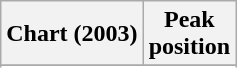<table class="wikitable sortable plainrowheaders" style="text-align:center">
<tr>
<th scope="col">Chart (2003)</th>
<th scope="col">Peak<br>position</th>
</tr>
<tr>
</tr>
<tr>
</tr>
<tr>
</tr>
<tr>
</tr>
</table>
